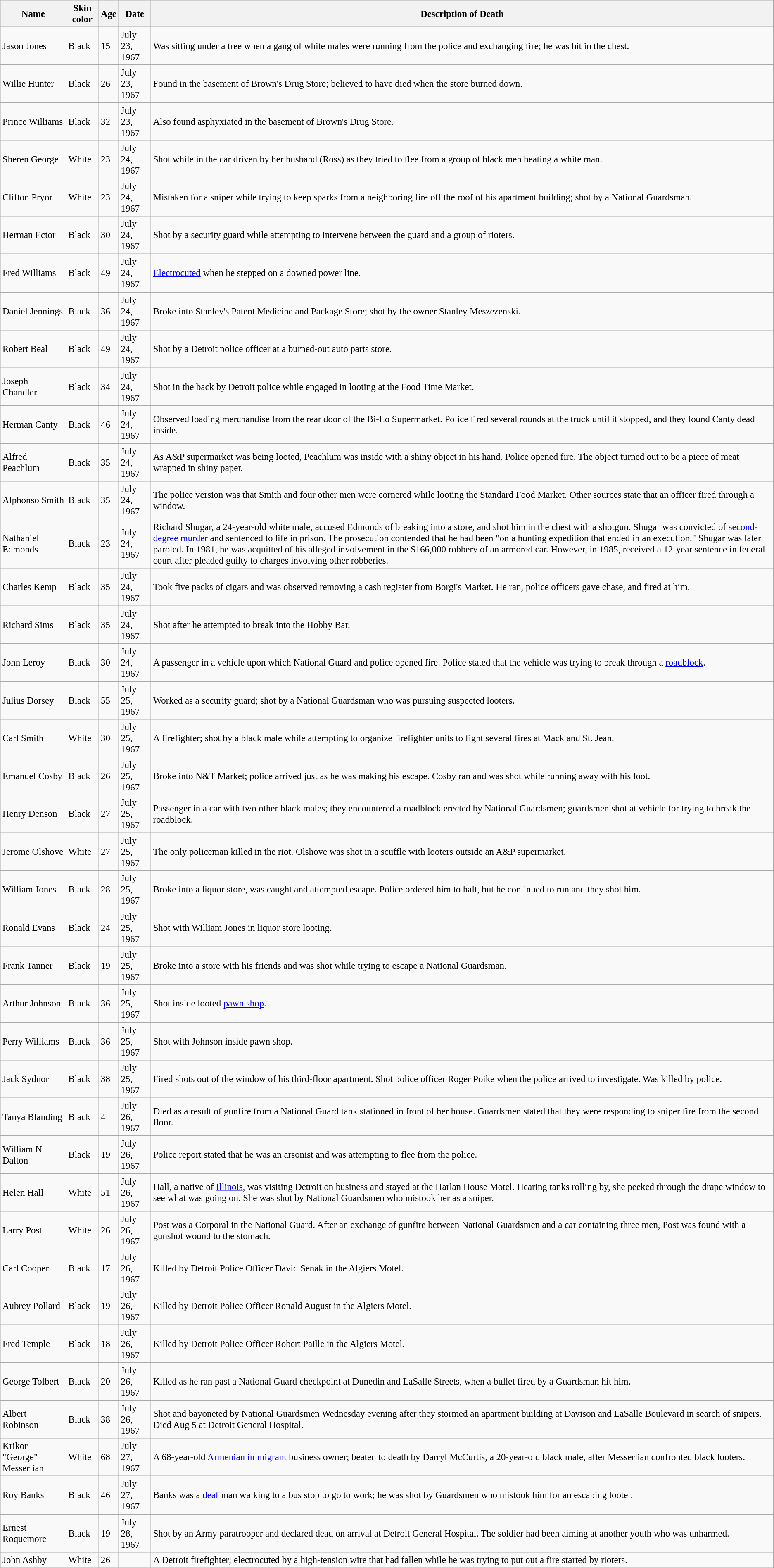<table class="wikitable sortable" style="font-size:95%;">
<tr>
<th>Name</th>
<th>Skin color</th>
<th>Age</th>
<th>Date</th>
<th>Description of Death</th>
</tr>
<tr>
<td>Jason Jones</td>
<td>Black</td>
<td>15</td>
<td>July 23, 1967</td>
<td>Was sitting under a tree when a gang of white males were running from the police and exchanging fire; he was hit in the chest.</td>
</tr>
<tr>
<td>Willie Hunter</td>
<td>Black</td>
<td>26</td>
<td>July 23, 1967</td>
<td>Found in the basement of Brown's Drug Store; believed to have died when the store burned down.</td>
</tr>
<tr>
<td>Prince Williams</td>
<td>Black</td>
<td>32</td>
<td>July 23, 1967</td>
<td>Also found asphyxiated in the basement of Brown's Drug Store.</td>
</tr>
<tr>
<td>Sheren George</td>
<td>White</td>
<td>23</td>
<td>July 24, 1967</td>
<td>Shot while in the car driven by her husband (Ross) as they tried to flee from a group of black men beating a white man.</td>
</tr>
<tr>
<td>Clifton Pryor</td>
<td>White</td>
<td>23</td>
<td>July 24, 1967</td>
<td>Mistaken for a sniper while trying to keep sparks from a neighboring fire off the roof of his apartment building; shot by a National Guardsman.</td>
</tr>
<tr>
<td>Herman Ector</td>
<td>Black</td>
<td>30</td>
<td>July 24, 1967</td>
<td>Shot by a security guard while attempting to intervene between the guard and a group of rioters.</td>
</tr>
<tr>
<td>Fred Williams</td>
<td>Black</td>
<td>49</td>
<td>July 24, 1967</td>
<td><a href='#'>Electrocuted</a> when he stepped on a downed power line.</td>
</tr>
<tr>
<td>Daniel Jennings</td>
<td>Black</td>
<td>36</td>
<td>July 24, 1967</td>
<td>Broke into Stanley's Patent Medicine and Package Store; shot by the owner Stanley Meszezenski.</td>
</tr>
<tr>
<td>Robert Beal</td>
<td>Black</td>
<td>49</td>
<td>July 24, 1967</td>
<td>Shot by a Detroit police officer at a burned-out auto parts store.</td>
</tr>
<tr>
<td>Joseph Chandler</td>
<td>Black</td>
<td>34</td>
<td>July 24, 1967</td>
<td>Shot in the back by Detroit police while engaged in looting at the Food Time Market.</td>
</tr>
<tr>
<td>Herman Canty</td>
<td>Black</td>
<td>46</td>
<td>July 24, 1967</td>
<td>Observed loading merchandise from the rear door of the Bi-Lo Supermarket. Police fired several rounds at the truck until it stopped, and they found Canty dead inside.</td>
</tr>
<tr>
<td>Alfred Peachlum</td>
<td>Black</td>
<td>35</td>
<td>July 24, 1967</td>
<td>As A&P supermarket was being looted, Peachlum was inside with a shiny object in his hand. Police opened fire. The object turned out to be a piece of meat wrapped in shiny paper.</td>
</tr>
<tr>
<td>Alphonso Smith</td>
<td>Black</td>
<td>35</td>
<td>July 24, 1967</td>
<td>The police version was that Smith and four other men were cornered while looting the Standard Food Market. Other sources state that an officer fired through a window.</td>
</tr>
<tr>
<td>Nathaniel Edmonds</td>
<td>Black</td>
<td>23</td>
<td>July 24, 1967</td>
<td>Richard Shugar, a 24-year-old white male, accused Edmonds of breaking into a store, and shot him in the chest with a shotgun. Shugar was convicted of <a href='#'>second-degree murder</a> and sentenced to life in prison. The prosecution contended that he had been "on a hunting expedition that ended in an execution." Shugar was later paroled. In 1981, he was acquitted of his alleged involvement in the $166,000 robbery of an armored car. However, in 1985, received a 12-year sentence in federal court after pleaded guilty to charges involving other robberies.</td>
</tr>
<tr>
<td>Charles Kemp</td>
<td>Black</td>
<td>35</td>
<td>July 24, 1967</td>
<td>Took five packs of cigars and was observed removing a cash register from Borgi's Market. He ran, police officers gave chase, and fired at him.</td>
</tr>
<tr>
<td>Richard Sims</td>
<td>Black</td>
<td>35</td>
<td>July 24, 1967</td>
<td>Shot after he attempted to break into the Hobby Bar.</td>
</tr>
<tr>
<td>John Leroy</td>
<td>Black</td>
<td>30</td>
<td>July 24, 1967</td>
<td>A passenger in a vehicle upon which National Guard and police opened fire. Police stated that the vehicle was trying to break through a <a href='#'>roadblock</a>.</td>
</tr>
<tr>
<td>Julius Dorsey</td>
<td>Black</td>
<td>55</td>
<td>July 25, 1967</td>
<td>Worked as a security guard; shot by a National Guardsman who was pursuing suspected looters.</td>
</tr>
<tr>
<td>Carl Smith</td>
<td>White</td>
<td>30</td>
<td>July 25, 1967</td>
<td>A firefighter; shot by a black male while attempting to organize firefighter units to fight several fires at Mack and St. Jean.</td>
</tr>
<tr>
<td>Emanuel Cosby</td>
<td>Black</td>
<td>26</td>
<td>July 25, 1967</td>
<td>Broke into N&T Market; police arrived just as he was making his escape. Cosby ran and was shot while running away with his loot.</td>
</tr>
<tr>
<td>Henry Denson</td>
<td>Black</td>
<td>27</td>
<td>July 25, 1967</td>
<td>Passenger in a car with two other black males; they encountered a roadblock erected by National Guardsmen; guardsmen shot at vehicle for trying to break the roadblock.</td>
</tr>
<tr>
<td>Jerome Olshove</td>
<td>White</td>
<td>27</td>
<td>July 25, 1967</td>
<td>The only policeman killed in the riot. Olshove was shot in a scuffle with looters outside an A&P supermarket.</td>
</tr>
<tr>
<td>William Jones</td>
<td>Black</td>
<td>28</td>
<td>July 25, 1967</td>
<td>Broke into a liquor store, was caught and attempted escape. Police ordered him to halt, but he continued to run and they shot him.</td>
</tr>
<tr>
<td>Ronald Evans</td>
<td>Black</td>
<td>24</td>
<td>July 25, 1967</td>
<td>Shot with William Jones in liquor store looting.</td>
</tr>
<tr>
<td>Frank Tanner</td>
<td>Black</td>
<td>19</td>
<td>July 25, 1967</td>
<td>Broke into a store with his friends and was shot while trying to escape a National Guardsman.</td>
</tr>
<tr>
<td>Arthur Johnson</td>
<td>Black</td>
<td>36</td>
<td>July 25, 1967</td>
<td>Shot inside looted <a href='#'>pawn shop</a>.</td>
</tr>
<tr>
<td>Perry Williams</td>
<td>Black</td>
<td>36</td>
<td>July 25, 1967</td>
<td>Shot with Johnson inside pawn shop.</td>
</tr>
<tr>
<td>Jack Sydnor</td>
<td>Black</td>
<td>38</td>
<td>July 25, 1967</td>
<td>Fired shots out of the window of his third-floor apartment. Shot police officer Roger Poike when the police arrived to investigate.  Was killed by police.</td>
</tr>
<tr>
<td>Tanya Blanding</td>
<td>Black</td>
<td>4</td>
<td>July 26, 1967</td>
<td>Died as a result of gunfire from a National Guard tank stationed in front of her house. Guardsmen stated that they were responding to sniper fire from the second floor.</td>
</tr>
<tr>
<td>William N Dalton</td>
<td>Black</td>
<td>19</td>
<td>July 26, 1967</td>
<td>Police report stated that he was an arsonist and was attempting to flee from the police.</td>
</tr>
<tr>
<td>Helen Hall</td>
<td>White</td>
<td>51</td>
<td>July 26, 1967</td>
<td>Hall, a native of <a href='#'>Illinois</a>, was visiting Detroit on business and stayed at the Harlan House Motel. Hearing tanks rolling by, she peeked through the drape window to see what was going on. She was shot by National Guardsmen who mistook her as a sniper.</td>
</tr>
<tr>
<td>Larry Post</td>
<td>White</td>
<td>26</td>
<td>July 26, 1967</td>
<td>Post was a Corporal in the National Guard. After an exchange of gunfire between National Guardsmen and a car containing three men, Post was found with a gunshot wound to the stomach.</td>
</tr>
<tr>
<td>Carl Cooper</td>
<td>Black</td>
<td>17</td>
<td>July 26, 1967</td>
<td>Killed by Detroit Police Officer David Senak in the Algiers Motel.</td>
</tr>
<tr>
<td>Aubrey Pollard</td>
<td>Black</td>
<td>19</td>
<td>July 26, 1967</td>
<td>Killed by Detroit Police Officer Ronald August in the Algiers Motel.</td>
</tr>
<tr>
<td>Fred Temple</td>
<td>Black</td>
<td>18</td>
<td>July 26, 1967</td>
<td>Killed by Detroit Police Officer Robert Paille in the Algiers Motel.</td>
</tr>
<tr>
<td>George Tolbert</td>
<td>Black</td>
<td>20</td>
<td>July 26, 1967</td>
<td>Killed as he ran past a National Guard checkpoint at Dunedin and LaSalle Streets, when a bullet fired by a Guardsman hit him.</td>
</tr>
<tr>
<td>Albert Robinson</td>
<td>Black</td>
<td>38</td>
<td>July 26, 1967</td>
<td>Shot and bayoneted by National Guardsmen Wednesday evening after they stormed an apartment building at Davison and LaSalle Boulevard in search of snipers. Died Aug 5 at Detroit General Hospital.</td>
</tr>
<tr>
<td>Krikor "George" Messerlian</td>
<td>White</td>
<td>68</td>
<td>July 27, 1967</td>
<td>A 68-year-old <a href='#'>Armenian</a> <a href='#'>immigrant</a> business owner; beaten to death by Darryl McCurtis, a 20-year-old black male, after Messerlian confronted black looters.</td>
</tr>
<tr>
<td>Roy Banks</td>
<td>Black</td>
<td>46</td>
<td>July 27, 1967</td>
<td>Banks was a <a href='#'>deaf</a> man walking to a bus stop to go to work; he was shot by Guardsmen who mistook him for an escaping looter.</td>
</tr>
<tr>
<td>Ernest Roquemore</td>
<td>Black</td>
<td>19</td>
<td>July 28, 1967</td>
<td>Shot by an Army paratrooper and declared dead on arrival at Detroit General Hospital. The soldier had been aiming at another youth who was unharmed.</td>
</tr>
<tr>
<td>John Ashby</td>
<td>White</td>
<td>26</td>
<td></td>
<td>A Detroit firefighter; electrocuted by a high-tension wire that had fallen while he was trying to put out a fire started by rioters.</td>
</tr>
</table>
